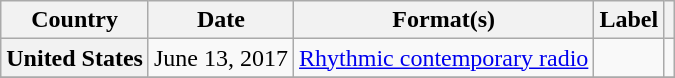<table class="wikitable plainrowheaders">
<tr>
<th scope="col">Country</th>
<th scope="col">Date</th>
<th scope="col">Format(s)</th>
<th scope="col">Label</th>
<th scope="col" class="unsortable"></th>
</tr>
<tr>
<th scope="row">United States</th>
<td>June 13, 2017</td>
<td><a href='#'>Rhythmic contemporary radio</a></td>
<td></td>
<td></td>
</tr>
<tr>
</tr>
</table>
